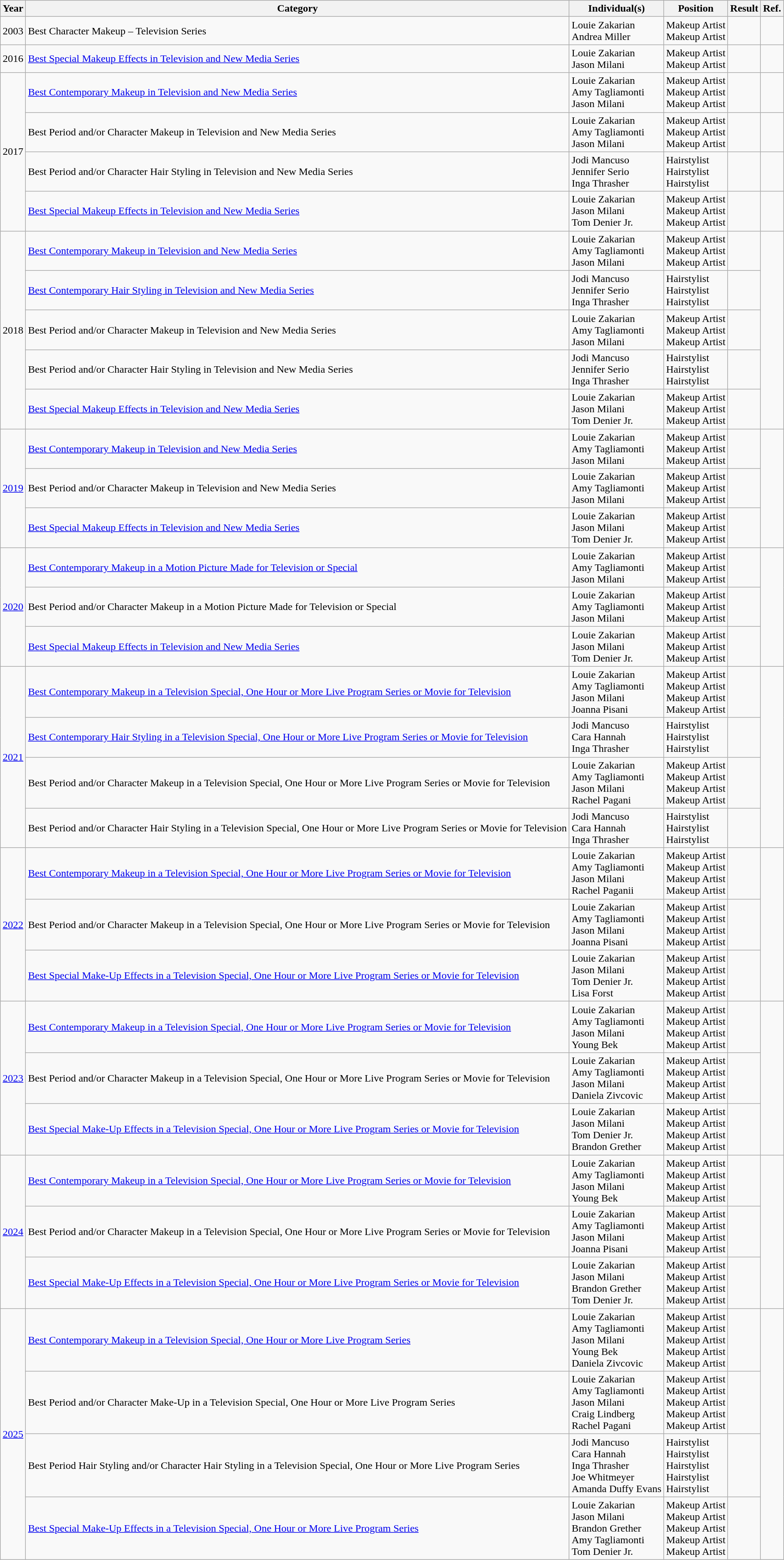<table class="wikitable">
<tr>
<th>Year</th>
<th>Category</th>
<th>Individual(s)</th>
<th>Position</th>
<th>Result</th>
<th>Ref.</th>
</tr>
<tr>
<td>2003</td>
<td>Best Character Makeup – Television Series</td>
<td>Louie Zakarian <br> Andrea Miller</td>
<td>Makeup Artist <br> Makeup Artist</td>
<td></td>
<td align="center"></td>
</tr>
<tr>
<td>2016</td>
<td><a href='#'>Best Special Makeup Effects in Television and New Media Series</a></td>
<td>Louie Zakarian <br> Jason Milani</td>
<td>Makeup Artist <br> Makeup Artist</td>
<td></td>
<td align="center"></td>
</tr>
<tr>
<td rowspan="4">2017</td>
<td><a href='#'>Best Contemporary Makeup in Television and New Media Series</a></td>
<td>Louie Zakarian <br> Amy Tagliamonti <br> Jason Milani</td>
<td>Makeup Artist <br> Makeup Artist <br> Makeup Artist</td>
<td></td>
<td align="center"></td>
</tr>
<tr>
<td>Best Period and/or Character Makeup in Television and New Media Series</td>
<td>Louie Zakarian <br> Amy Tagliamonti <br> Jason Milani</td>
<td>Makeup Artist <br> Makeup Artist <br> Makeup Artist</td>
<td></td>
<td align="center"></td>
</tr>
<tr>
<td>Best Period and/or Character Hair Styling in Television and New Media Series</td>
<td>Jodi Mancuso <br> Jennifer Serio <br> Inga Thrasher</td>
<td>Hairstylist <br> Hairstylist <br> Hairstylist</td>
<td></td>
<td align="center"></td>
</tr>
<tr>
<td><a href='#'>Best Special Makeup Effects in Television and New Media Series</a></td>
<td>Louie Zakarian <br> Jason Milani <br> Tom Denier Jr.</td>
<td>Makeup Artist <br> Makeup Artist <br> Makeup Artist</td>
<td></td>
<td align="center"></td>
</tr>
<tr>
<td rowspan="5">2018</td>
<td><a href='#'>Best Contemporary Makeup in Television and New Media Series</a></td>
<td>Louie Zakarian <br> Amy Tagliamonti <br> Jason Milani</td>
<td>Makeup Artist <br> Makeup Artist <br> Makeup Artist</td>
<td></td>
<td rowspan="5" align="center"></td>
</tr>
<tr>
<td><a href='#'>Best Contemporary Hair Styling in Television and New Media Series</a></td>
<td>Jodi Mancuso <br> Jennifer Serio <br> Inga Thrasher</td>
<td>Hairstylist <br> Hairstylist <br> Hairstylist</td>
<td></td>
</tr>
<tr>
<td>Best Period and/or Character Makeup in Television and New Media Series</td>
<td>Louie Zakarian <br> Amy Tagliamonti <br> Jason Milani</td>
<td>Makeup Artist <br> Makeup Artist <br> Makeup Artist</td>
<td></td>
</tr>
<tr>
<td>Best Period and/or Character Hair Styling in Television and New Media Series</td>
<td>Jodi Mancuso <br> Jennifer Serio <br> Inga Thrasher</td>
<td>Hairstylist <br> Hairstylist <br> Hairstylist</td>
<td></td>
</tr>
<tr>
<td><a href='#'>Best Special Makeup Effects in Television and New Media Series</a></td>
<td>Louie Zakarian <br> Jason Milani <br> Tom Denier Jr.</td>
<td>Makeup Artist <br> Makeup Artist <br> Makeup Artist</td>
<td></td>
</tr>
<tr>
<td rowspan="3"><a href='#'>2019</a></td>
<td><a href='#'>Best Contemporary Makeup in Television and New Media Series</a></td>
<td>Louie Zakarian <br> Amy Tagliamonti <br> Jason Milani</td>
<td>Makeup Artist <br> Makeup Artist <br> Makeup Artist</td>
<td></td>
<td rowspan="3" align="center"></td>
</tr>
<tr>
<td>Best Period and/or Character Makeup in Television and New Media Series</td>
<td>Louie Zakarian <br> Amy Tagliamonti <br> Jason Milani</td>
<td>Makeup Artist <br> Makeup Artist <br> Makeup Artist</td>
<td></td>
</tr>
<tr>
<td><a href='#'>Best Special Makeup Effects in Television and New Media Series</a></td>
<td>Louie Zakarian <br> Jason Milani <br> Tom Denier Jr.</td>
<td>Makeup Artist <br> Makeup Artist <br> Makeup Artist</td>
<td></td>
</tr>
<tr>
<td rowspan="3"><a href='#'>2020</a></td>
<td><a href='#'>Best Contemporary Makeup in a Motion Picture Made for Television or Special</a></td>
<td>Louie Zakarian <br> Amy Tagliamonti <br> Jason Milani</td>
<td>Makeup Artist <br> Makeup Artist <br> Makeup Artist</td>
<td></td>
<td rowspan="3" align="center"></td>
</tr>
<tr>
<td>Best Period and/or Character Makeup in a Motion Picture Made for Television or Special</td>
<td>Louie Zakarian <br> Amy Tagliamonti <br> Jason Milani</td>
<td>Makeup Artist <br> Makeup Artist <br> Makeup Artist</td>
<td></td>
</tr>
<tr>
<td><a href='#'>Best Special Makeup Effects in Television and New Media Series</a></td>
<td>Louie Zakarian <br> Jason Milani <br> Tom Denier Jr.</td>
<td>Makeup Artist <br> Makeup Artist <br> Makeup Artist</td>
<td></td>
</tr>
<tr>
<td rowspan="4"><a href='#'>2021</a></td>
<td><a href='#'>Best Contemporary Makeup in a Television Special, One Hour or More Live Program Series or Movie for Television</a></td>
<td>Louie Zakarian <br> Amy Tagliamonti <br> Jason Milani <br> Joanna Pisani</td>
<td>Makeup Artist <br> Makeup Artist <br> Makeup Artist <br> Makeup Artist</td>
<td></td>
<td rowspan="4" align="center"></td>
</tr>
<tr>
<td><a href='#'>Best Contemporary Hair Styling in a Television Special, One Hour or More Live Program Series or Movie for Television</a></td>
<td>Jodi Mancuso <br> Cara Hannah <br> Inga Thrasher</td>
<td>Hairstylist <br> Hairstylist <br> Hairstylist</td>
<td></td>
</tr>
<tr>
<td>Best Period and/or Character Makeup in a Television Special, One Hour or More Live Program Series or Movie for Television</td>
<td>Louie Zakarian <br> Amy Tagliamonti <br> Jason Milani <br> Rachel Pagani</td>
<td>Makeup Artist <br> Makeup Artist <br> Makeup Artist <br> Makeup Artist</td>
<td></td>
</tr>
<tr>
<td>Best Period and/or Character Hair Styling in a Television Special, One Hour or More Live Program Series or Movie for Television</td>
<td>Jodi Mancuso <br> Cara Hannah <br> Inga Thrasher</td>
<td>Hairstylist <br> Hairstylist <br> Hairstylist</td>
<td></td>
</tr>
<tr>
<td rowspan="3"><a href='#'>2022</a></td>
<td><a href='#'>Best Contemporary Makeup in a Television Special, One Hour or More Live Program Series or Movie for Television</a></td>
<td>Louie Zakarian <br> Amy Tagliamonti <br> Jason Milani <br> Rachel Paganii</td>
<td>Makeup Artist <br> Makeup Artist <br> Makeup Artist <br> Makeup Artist</td>
<td></td>
<td rowspan="3" align="center"></td>
</tr>
<tr>
<td>Best Period and/or Character Makeup in a Television Special, One Hour or More Live Program Series or Movie for Television</td>
<td>Louie Zakarian <br> Amy Tagliamonti <br> Jason Milani <br> Joanna Pisani</td>
<td>Makeup Artist <br> Makeup Artist <br> Makeup Artist <br> Makeup Artist</td>
<td></td>
</tr>
<tr>
<td><a href='#'>Best Special Make-Up Effects in a Television Special, One Hour or More Live Program Series or Movie for Television</a></td>
<td>Louie Zakarian <br> Jason Milani <br> Tom Denier Jr. <br> Lisa Forst</td>
<td>Makeup Artist <br> Makeup Artist <br> Makeup Artist <br> Makeup Artist</td>
<td></td>
</tr>
<tr>
<td rowspan="3"><a href='#'>2023</a></td>
<td><a href='#'>Best Contemporary Makeup in a Television Special, One Hour or More Live Program Series or Movie for Television</a></td>
<td>Louie Zakarian <br> Amy Tagliamonti <br> Jason Milani <br> Young Bek</td>
<td>Makeup Artist <br> Makeup Artist <br> Makeup Artist <br> Makeup Artist</td>
<td></td>
<td rowspan="3" align="center"></td>
</tr>
<tr>
<td>Best Period and/or Character Makeup in a Television Special, One Hour or More Live Program Series or Movie for Television</td>
<td>Louie Zakarian <br> Amy Tagliamonti <br> Jason Milani <br> Daniela Zivcovic</td>
<td>Makeup Artist <br> Makeup Artist <br> Makeup Artist <br> Makeup Artist</td>
<td></td>
</tr>
<tr>
<td><a href='#'>Best Special Make-Up Effects in a Television Special, One Hour or More Live Program Series or Movie for Television</a></td>
<td>Louie Zakarian <br> Jason Milani <br> Tom Denier Jr. <br> Brandon Grether</td>
<td>Makeup Artist <br> Makeup Artist <br> Makeup Artist <br> Makeup Artist</td>
<td></td>
</tr>
<tr>
<td rowspan="3"><a href='#'>2024</a></td>
<td><a href='#'>Best Contemporary Makeup in a Television Special, One Hour or More Live Program Series or Movie for Television</a></td>
<td>Louie Zakarian <br> Amy Tagliamonti <br> Jason Milani <br> Young Bek</td>
<td>Makeup Artist <br> Makeup Artist <br> Makeup Artist <br> Makeup Artist</td>
<td></td>
<td rowspan="3" align="center"></td>
</tr>
<tr>
<td>Best Period and/or Character Makeup in a Television Special, One Hour or More Live Program Series or Movie for Television</td>
<td>Louie Zakarian <br> Amy Tagliamonti <br> Jason Milani <br> Joanna Pisani</td>
<td>Makeup Artist <br> Makeup Artist <br> Makeup Artist <br> Makeup Artist</td>
<td></td>
</tr>
<tr>
<td><a href='#'>Best Special Make-Up Effects in a Television Special, One Hour or More Live Program Series or Movie for Television</a></td>
<td>Louie Zakarian <br> Jason Milani <br> Brandon Grether <br> Tom Denier Jr.</td>
<td>Makeup Artist <br> Makeup Artist <br> Makeup Artist <br> Makeup Artist</td>
<td></td>
</tr>
<tr>
<td rowspan="4"><a href='#'>2025</a></td>
<td><a href='#'>Best Contemporary Makeup in a Television Special, One Hour or More Live Program Series</a></td>
<td>Louie Zakarian <br> Amy Tagliamonti <br> Jason Milani <br> Young Bek <br> Daniela Zivcovic</td>
<td>Makeup Artist <br> Makeup Artist <br> Makeup Artist <br> Makeup Artist <br> Makeup Artist</td>
<td></td>
<td rowspan="4" align="center"></td>
</tr>
<tr>
<td>Best Period and/or Character Make-Up in a Television Special, One Hour or More Live Program Series</td>
<td>Louie Zakarian <br> Amy Tagliamonti <br> Jason Milani <br> Craig Lindberg <br> Rachel Pagani</td>
<td>Makeup Artist <br> Makeup Artist <br> Makeup Artist <br> Makeup Artist <br> Makeup Artist</td>
<td></td>
</tr>
<tr>
<td>Best Period Hair Styling and/or Character Hair Styling in a Television Special, One Hour or More Live Program Series</td>
<td>Jodi Mancuso <br> Cara Hannah <br> Inga Thrasher <br> Joe Whitmeyer <br> Amanda Duffy Evans</td>
<td>Hairstylist <br> Hairstylist <br> Hairstylist <br> Hairstylist <br> Hairstylist</td>
<td></td>
</tr>
<tr>
<td><a href='#'>Best Special Make-Up Effects in a Television Special, One Hour or More Live Program Series</a></td>
<td>Louie Zakarian <br> Jason Milani <br> Brandon Grether <br> Amy Tagliamonti <br> Tom Denier Jr.</td>
<td>Makeup Artist <br> Makeup Artist <br> Makeup Artist <br> Makeup Artist <br> Makeup Artist</td>
<td></td>
</tr>
</table>
